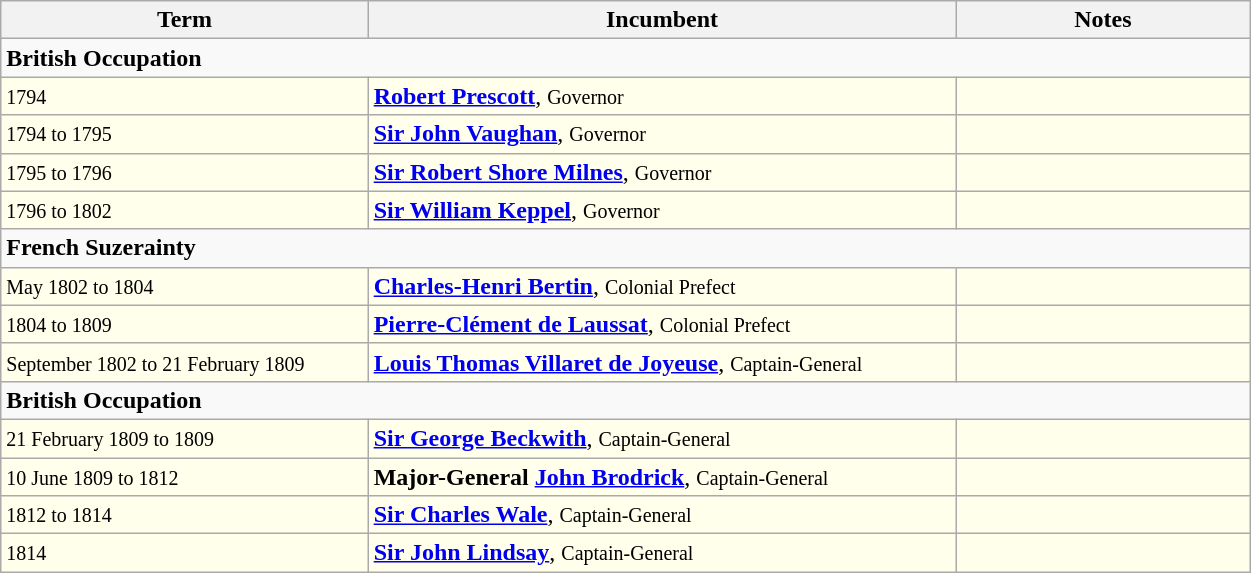<table class="wikitable">
<tr>
<th width="25%" align=left>Term</th>
<th width="40%" align=left>Incumbent</th>
<th width="20%" align=left>Notes</th>
</tr>
<tr valign=top>
<td colspan="3"><strong>British Occupation</strong></td>
</tr>
<tr valign=top bgcolor="#ffffec">
<td><small>1794</small></td>
<td><strong><a href='#'>Robert Prescott</a></strong>, <small>Governor</small></td>
<td></td>
</tr>
<tr valign=top bgcolor="#ffffec">
<td><small>1794 to 1795</small></td>
<td><strong><a href='#'>Sir John Vaughan</a></strong>, <small>Governor</small></td>
<td></td>
</tr>
<tr valign=top bgcolor="#ffffec">
<td><small>1795 to 1796</small></td>
<td><strong><a href='#'>Sir Robert Shore Milnes</a></strong>, <small>Governor</small></td>
<td></td>
</tr>
<tr valign=top bgcolor="#ffffec">
<td><small>1796 to 1802</small></td>
<td><strong><a href='#'>Sir William Keppel</a></strong>, <small>Governor</small></td>
<td></td>
</tr>
<tr valign=top>
<td colspan="3"><strong>French Suzerainty</strong></td>
</tr>
<tr valign=top bgcolor="#ffffec">
<td><small>May 1802 to 1804</small></td>
<td><strong><a href='#'>Charles-Henri Bertin</a></strong>, <small>Colonial Prefect</small></td>
<td></td>
</tr>
<tr valign=top bgcolor="#ffffec">
<td><small>1804 to 1809</small></td>
<td><strong><a href='#'>Pierre-Clément de Laussat</a></strong>, <small>Colonial Prefect</small></td>
<td></td>
</tr>
<tr valign=top bgcolor="#ffffec">
<td><small>September 1802 to 21 February 1809</small></td>
<td><strong><a href='#'>Louis Thomas Villaret de Joyeuse</a></strong>, <small>Captain-General</small></td>
<td></td>
</tr>
<tr valign=top>
<td colspan="3"><strong>British Occupation</strong></td>
</tr>
<tr valign=top bgcolor="#ffffec">
<td><small>21 February 1809 to 1809</small></td>
<td><strong><a href='#'>Sir George Beckwith</a></strong>, <small>Captain-General</small></td>
<td></td>
</tr>
<tr valign=top bgcolor="#ffffec">
<td><small>10 June 1809 to 1812</small></td>
<td><strong>Major-General <a href='#'>John Brodrick</a></strong>, <small>Captain-General</small></td>
<td></td>
</tr>
<tr valign=top bgcolor="#ffffec">
<td><small>1812 to 1814</small></td>
<td><strong><a href='#'>Sir Charles Wale</a></strong>, <small>Captain-General</small></td>
<td></td>
</tr>
<tr valign=top bgcolor="#ffffec">
<td><small>1814</small></td>
<td><strong><a href='#'>Sir John Lindsay</a></strong>, <small>Captain-General</small></td>
<td></td>
</tr>
</table>
